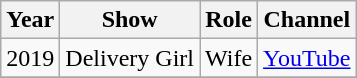<table class="wikitable sortable">
<tr>
<th>Year</th>
<th>Show</th>
<th>Role</th>
<th>Channel</th>
</tr>
<tr>
<td>2019</td>
<td>Delivery Girl</td>
<td>Wife</td>
<td><a href='#'>YouTube</a></td>
</tr>
<tr>
</tr>
</table>
